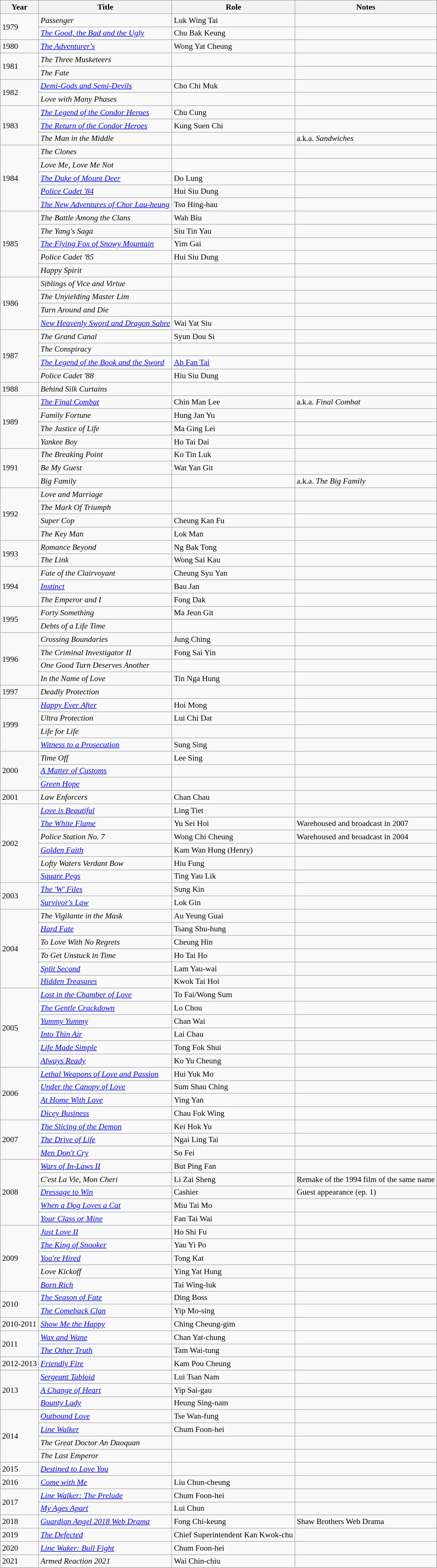<table class="wikitable" style="font-size: 90%;">
<tr>
<th>Year</th>
<th>Title</th>
<th>Role</th>
<th>Notes</th>
</tr>
<tr>
<td rowspan="2">1979</td>
<td><em>Passenger</em></td>
<td>Luk Wing Tai</td>
<td></td>
</tr>
<tr>
<td><em><a href='#'>The Good, the Bad and the Ugly</a></em></td>
<td>Chu Bak Keung</td>
<td></td>
</tr>
<tr>
<td>1980</td>
<td><em><a href='#'>The Adventurer's</a></em></td>
<td>Wong Yat Cheung</td>
<td></td>
</tr>
<tr>
<td rowspan="2">1981</td>
<td><em>The Three Musketeers</em></td>
<td></td>
<td></td>
</tr>
<tr>
<td><em>The Fate</em></td>
<td></td>
<td></td>
</tr>
<tr>
<td rowspan="2">1982</td>
<td><em><a href='#'>Demi-Gods and Semi-Devils</a></em></td>
<td>Cho Chi Muk</td>
<td></td>
</tr>
<tr>
<td><em>Love with Many Phases</em></td>
<td></td>
<td></td>
</tr>
<tr>
<td rowspan="3">1983</td>
<td><em><a href='#'>The Legend of the Condor Heroes</a></em></td>
<td>Chu Cung</td>
<td></td>
</tr>
<tr>
<td><em><a href='#'>The Return of the Condor Heroes</a></em></td>
<td>Kung Suen Chi</td>
<td></td>
</tr>
<tr>
<td><em>The Man in the Middle</em></td>
<td></td>
<td>a.k.a. <em>Sandwiches</em></td>
</tr>
<tr>
<td rowspan="5">1984</td>
<td><em>The Clones</em></td>
<td></td>
<td></td>
</tr>
<tr>
<td><em>Love Me, Love Me Not</em></td>
<td></td>
<td></td>
</tr>
<tr>
<td><em><a href='#'>The Duke of Mount Deer</a></em></td>
<td>Do Lung</td>
<td></td>
</tr>
<tr>
<td><em><a href='#'>Police Cadet '84</a></em></td>
<td>Hui Siu Dung</td>
<td></td>
</tr>
<tr>
<td><em><a href='#'>The New Adventures of Chor Lau-heung</a></em></td>
<td>Tso Hing-hau</td>
<td></td>
</tr>
<tr>
<td rowspan="5">1985</td>
<td><em>The Battle Among the Clans</em></td>
<td>Wah Biu</td>
<td></td>
</tr>
<tr>
<td><em>The Yang's Saga</em></td>
<td>Siu Tin Yau</td>
<td></td>
</tr>
<tr>
<td><em><a href='#'>The Flying Fox of Snowy Mountain</a></em></td>
<td>Yim Gai</td>
<td></td>
</tr>
<tr>
<td><em>Police Cadet '85</em></td>
<td>Hui Siu Dung</td>
<td></td>
</tr>
<tr>
<td><em>Happy Spirit</em></td>
<td></td>
<td></td>
</tr>
<tr>
<td rowspan="4">1986</td>
<td><em>Siblings of Vice and Virtue</em></td>
<td></td>
<td></td>
</tr>
<tr>
<td><em>The Unyielding Master Lim</em></td>
<td></td>
<td></td>
</tr>
<tr>
<td><em>Turn Around and Die</em></td>
<td></td>
<td></td>
</tr>
<tr>
<td><em><a href='#'>New Heavenly Sword and Dragon Sabre</a></em></td>
<td>Wai Yat Siu</td>
<td></td>
</tr>
<tr>
<td rowspan="4">1987</td>
<td><em>The Grand Canal</em></td>
<td>Syun Dou Si</td>
<td></td>
</tr>
<tr>
<td><em>The Conspiracy</em></td>
<td></td>
<td></td>
</tr>
<tr>
<td><em><a href='#'>The Legend of the Book and the Sword</a></em></td>
<td><a href='#'>Ah Fan Tai</a></td>
<td></td>
</tr>
<tr>
<td><em>Police Cadet '88</em></td>
<td>Hiu Siu Dung</td>
<td></td>
</tr>
<tr>
<td>1988</td>
<td><em>Behind Silk Curtains</em></td>
<td></td>
<td></td>
</tr>
<tr>
<td rowspan="4">1989</td>
<td><em><a href='#'>The Final Combat</a></em></td>
<td>Chin Man Lee</td>
<td>a.k.a. <em>Final Combat</em></td>
</tr>
<tr>
<td><em>Family Fortune</em></td>
<td>Hung Jan Yu</td>
<td></td>
</tr>
<tr>
<td><em>The Justice of Life</em></td>
<td>Ma Ging Lei</td>
<td></td>
</tr>
<tr>
<td><em>Yankee Boy</em></td>
<td>Ho Tai Dai</td>
<td></td>
</tr>
<tr>
<td rowspan="3">1991</td>
<td><em>The Breaking Point</em></td>
<td>Ko Tin Luk</td>
<td></td>
</tr>
<tr>
<td><em>Be My Guest</em></td>
<td>Wat Yan Git</td>
<td></td>
</tr>
<tr>
<td><em>Big Family</em></td>
<td></td>
<td>a.k.a. <em>The Big Family</em></td>
</tr>
<tr>
<td rowspan="4">1992</td>
<td><em>Love and Marriage</em></td>
<td></td>
<td></td>
</tr>
<tr>
<td><em>The Mark Of Triumph</em></td>
<td></td>
<td></td>
</tr>
<tr>
<td><em>Super Cop</em></td>
<td>Cheung Kan Fu</td>
<td></td>
</tr>
<tr>
<td><em>The Key Man</em></td>
<td>Lok Man</td>
<td></td>
</tr>
<tr>
<td rowspan="2">1993</td>
<td><em>Romance Beyond</em></td>
<td>Ng Bak Tong</td>
<td></td>
</tr>
<tr>
<td><em>The Link</em></td>
<td>Wong Sai Kau</td>
<td></td>
</tr>
<tr>
<td rowspan="3">1994</td>
<td><em>Fate of the Clairvoyant</em></td>
<td>Cheung Syu Yan</td>
<td></td>
</tr>
<tr>
<td><em><a href='#'>Instinct</a></em></td>
<td>Bau Jan</td>
<td></td>
</tr>
<tr>
<td><em>The Emperor and I</em></td>
<td>Fong Dak</td>
<td></td>
</tr>
<tr>
<td rowspan="2">1995</td>
<td><em>Forty Something</em></td>
<td>Ma Jeun Git</td>
<td></td>
</tr>
<tr>
<td><em>Debts of a Life Time</em></td>
<td></td>
<td></td>
</tr>
<tr>
<td rowspan="4">1996</td>
<td><em>Crossing Boundaries</em></td>
<td>Jung Ching</td>
<td></td>
</tr>
<tr>
<td><em>The Criminal Investigator II</em></td>
<td>Fong Sai Yin</td>
<td></td>
</tr>
<tr>
<td><em>One Good Turn Deserves Another</em></td>
<td></td>
<td></td>
</tr>
<tr>
<td><em>In the Name of Love</em></td>
<td>Tin Nga Hung</td>
<td></td>
</tr>
<tr>
<td>1997</td>
<td><em>Deadly Protection</em></td>
<td></td>
<td></td>
</tr>
<tr>
<td rowspan="4">1999</td>
<td><em><a href='#'>Happy Ever After</a></em></td>
<td>Hoi Mong</td>
<td></td>
</tr>
<tr>
<td><em>Ultra Protection</em></td>
<td>Lui Chi Dat</td>
<td></td>
</tr>
<tr>
<td><em>Life for Life</em></td>
<td></td>
<td></td>
</tr>
<tr>
<td><em><a href='#'>Witness to a Prosecution</a></em></td>
<td>Sung Sing</td>
<td></td>
</tr>
<tr>
<td rowspan="3">2000</td>
<td><em>Time Off</em></td>
<td>Lee Sing</td>
<td></td>
</tr>
<tr>
<td><em><a href='#'>A Matter of Customs</a></em></td>
<td></td>
<td></td>
</tr>
<tr>
<td><em><a href='#'>Green Hope</a></em></td>
<td></td>
<td></td>
</tr>
<tr>
<td>2001</td>
<td><em>Law Enforcers</em></td>
<td>Chan Chau</td>
<td></td>
</tr>
<tr>
<td rowspan="6">2002</td>
<td><em><a href='#'>Love is Beautiful</a></em></td>
<td>Ling Tiet</td>
<td></td>
</tr>
<tr>
<td><em><a href='#'>The White Flame</a></em></td>
<td>Yu Sei Hoi</td>
<td>Warehoused and broadcast in 2007</td>
</tr>
<tr>
<td><em>Police Station No. 7</em></td>
<td>Wong Chi Cheung</td>
<td>Warehoused and broadcast in 2004</td>
</tr>
<tr>
<td><em><a href='#'>Golden Faith</a></em></td>
<td>Kam Wan Hung (Henry)</td>
<td></td>
</tr>
<tr>
<td><em>Lofty Waters Verdant Bow</em></td>
<td>Hiu Fung</td>
<td></td>
</tr>
<tr>
<td><em><a href='#'>Square Pegs</a></em></td>
<td>Ting Yau Lik</td>
<td></td>
</tr>
<tr>
<td rowspan="2">2003</td>
<td><em><a href='#'>The 'W' Files</a></em></td>
<td>Sung Kin</td>
<td></td>
</tr>
<tr>
<td><em><a href='#'>Survivor's Law</a></em></td>
<td>Lok Gin</td>
<td></td>
</tr>
<tr>
<td rowspan="6">2004</td>
<td><em>The Vigilante in the Mask</em></td>
<td>Au Yeung Guai</td>
<td></td>
</tr>
<tr>
<td><em><a href='#'>Hard Fate</a></em></td>
<td>Tsang Shu-hung</td>
<td></td>
</tr>
<tr>
<td><em>To Love With No Regrets</em></td>
<td>Cheung Hin</td>
<td></td>
</tr>
<tr>
<td><em>To Get Unstuck in Time</em></td>
<td>Ho Tai Ho</td>
<td></td>
</tr>
<tr>
<td><em><a href='#'>Split Second</a></em></td>
<td>Lam Yau-wai</td>
<td></td>
</tr>
<tr>
<td><em><a href='#'>Hidden Treasures</a></em></td>
<td>Kwok Tai Hoi</td>
<td></td>
</tr>
<tr>
<td rowspan="6">2005</td>
<td><em><a href='#'>Lost in the Chamber of Love</a></em></td>
<td>To Fai/Wong Sum</td>
<td></td>
</tr>
<tr>
<td><em><a href='#'>The Gentle Crackdown</a></em></td>
<td>Lo Chou</td>
<td></td>
</tr>
<tr>
<td><em><a href='#'>Yummy Yummy</a></em></td>
<td>Chan Wai</td>
<td></td>
</tr>
<tr>
<td><em><a href='#'>Into Thin Air</a></em></td>
<td>Lai Chau</td>
<td></td>
</tr>
<tr>
<td><em><a href='#'>Life Made Simple</a></em></td>
<td>Tong Fok Shui</td>
<td></td>
</tr>
<tr>
<td><em><a href='#'>Always Ready</a></em></td>
<td>Ko Yu Cheung</td>
<td></td>
</tr>
<tr>
<td rowspan="4">2006</td>
<td><em><a href='#'>Lethal Weapons of Love and Passion</a></em></td>
<td>Hui Yuk Mo</td>
<td></td>
</tr>
<tr>
<td><em><a href='#'>Under the Canopy of Love</a></em></td>
<td>Sum Shau Ching</td>
<td></td>
</tr>
<tr>
<td><em><a href='#'>At Home With Love</a></em></td>
<td>Ying Yan</td>
<td></td>
</tr>
<tr>
<td><em><a href='#'>Dicey Business</a></em></td>
<td>Chau Fok Wing</td>
<td></td>
</tr>
<tr>
<td rowspan="3">2007</td>
<td><em><a href='#'>The Slicing of the Demon</a></em></td>
<td>Kei Hok Yu</td>
<td></td>
</tr>
<tr>
<td><em><a href='#'>The Drive of Life</a></em></td>
<td>Ngai Ling Tai</td>
<td></td>
</tr>
<tr>
<td><em><a href='#'>Men Don't Cry</a></em></td>
<td>So Fei</td>
<td></td>
</tr>
<tr>
<td rowspan="5">2008</td>
<td><em><a href='#'>Wars of In-Laws II</a></em></td>
<td>But Ping Fan</td>
<td></td>
</tr>
<tr>
<td><em>C'est La Vie, Mon Cheri</em></td>
<td>Li Zai Sheng</td>
<td>Remake of the 1994 film of the same name</td>
</tr>
<tr>
<td><em><a href='#'>Dressage to Win</a></em></td>
<td>Cashier</td>
<td>Guest appearance (ep. 1)</td>
</tr>
<tr>
<td><em><a href='#'>When a Dog Loves a Cat</a></em></td>
<td>Miu Tai Mo</td>
<td></td>
</tr>
<tr>
<td><em><a href='#'>Your Class or Mine</a></em></td>
<td>Fan Tai Wai</td>
<td></td>
</tr>
<tr>
<td rowspan="5">2009</td>
<td><em><a href='#'>Just Love II</a></em></td>
<td>Ho Shi Fu</td>
<td></td>
</tr>
<tr>
<td><em><a href='#'>The King of Snooker</a></em></td>
<td>Yau Yi Po</td>
<td></td>
</tr>
<tr>
<td><em><a href='#'>You're Hired</a></em></td>
<td>Tong Kat</td>
<td></td>
</tr>
<tr>
<td><em>Love Kickoff</em></td>
<td>Ying Yat Hung</td>
<td></td>
</tr>
<tr>
<td><em><a href='#'>Born Rich</a></em></td>
<td>Tai Wing-luk</td>
<td></td>
</tr>
<tr>
<td rowspan=2>2010</td>
<td><em><a href='#'>The Season of Fate</a></em></td>
<td>Ding Boss</td>
<td></td>
</tr>
<tr>
<td><em><a href='#'>The Comeback Clan</a></em></td>
<td>Yip Mo-sing</td>
<td></td>
</tr>
<tr>
<td>2010-2011</td>
<td><em><a href='#'>Show Me the Happy</a></em></td>
<td>Ching Cheung-gim</td>
<td></td>
</tr>
<tr>
<td rowspan="2">2011</td>
<td><em><a href='#'>Wax and Wane</a></em></td>
<td>Chan Yat-chung</td>
<td></td>
</tr>
<tr>
<td><em><a href='#'>The Other Truth</a></em></td>
<td>Tam Wai-tung</td>
<td></td>
</tr>
<tr>
<td>2012-2013</td>
<td><em><a href='#'>Friendly Fire</a></em></td>
<td>Kam Pou Cheung</td>
<td></td>
</tr>
<tr>
<td rowspan=3>2013</td>
<td><em><a href='#'>Sergeant Tabloid</a></em></td>
<td>Lui Tsan Nam</td>
<td></td>
</tr>
<tr>
<td><em><a href='#'>A Change of Heart</a></em></td>
<td>Yip Sai-gau</td>
<td></td>
</tr>
<tr>
<td><em><a href='#'>Bounty Lady</a></em></td>
<td>Heung Sing-nam</td>
<td></td>
</tr>
<tr>
<td rowspan=4>2014</td>
<td><em><a href='#'>Outbound Love</a></em></td>
<td>Tse Wan-fung</td>
<td></td>
</tr>
<tr>
<td><em><a href='#'>Line Walker</a></em></td>
<td>Chum Foon-hei</td>
<td></td>
</tr>
<tr>
<td><em>The Great Doctor An Daoquan</em></td>
<td></td>
<td></td>
</tr>
<tr>
<td><em>The Last Emperor</em></td>
<td></td>
<td></td>
</tr>
<tr>
<td>2015</td>
<td><em><a href='#'>Destined to Love You</a></em></td>
<td></td>
<td></td>
</tr>
<tr>
<td rowspan=1>2016</td>
<td><em><a href='#'>Come with Me</a></em></td>
<td>Liu Chun-cheung</td>
<td></td>
</tr>
<tr>
<td rowspan=2>2017</td>
<td><em><a href='#'>Line Walker: The Prelude</a></em></td>
<td>Chum Foon-hei</td>
<td></td>
</tr>
<tr>
<td><em><a href='#'>My Ages Apart</a></em></td>
<td>Lui Chun</td>
<td></td>
</tr>
<tr>
<td>2018</td>
<td><em><a href='#'>Guardian Angel 2018 Web Drama</a></em></td>
<td>Fong Chi-keung</td>
<td>Shaw Brothers Web Drama</td>
</tr>
<tr>
<td>2019</td>
<td><em><a href='#'>The Defected</a></em></td>
<td>Chief Superintendent Kan Kwok-chu</td>
<td></td>
</tr>
<tr>
<td>2020</td>
<td><em><a href='#'>Line Waker: Bull Fight</a></em></td>
<td>Chum Foon-hei</td>
<td></td>
</tr>
<tr>
<td>2021</td>
<td><em>Armed Reaction 2021</em></td>
<td>Wai Chin-chiu</td>
<td></td>
</tr>
</table>
